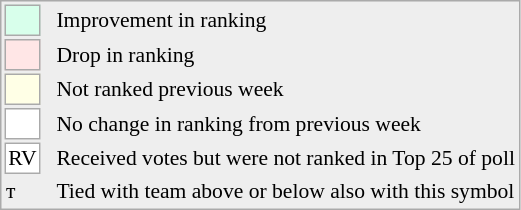<table style="font-size:90%; border:1px solid #aaa; white-space:nowrap; background:#eee;">
<tr>
<td style="background:#d8ffeb; width:20px; border:1px solid #aaa;"> </td>
<td rowspan=6> </td>
<td>Improvement in ranking</td>
</tr>
<tr>
<td style="background:#ffe6e6; width:20px; border:1px solid #aaa;"> </td>
<td>Drop in ranking</td>
</tr>
<tr>
<td style="background:#ffffe6; width:20px; border:1px solid #aaa;"> </td>
<td>Not ranked previous week</td>
</tr>
<tr>
<td style="background:#fff; width:20px; border:1px solid #aaa;"> </td>
<td>No change in ranking from previous week</td>
</tr>
<tr>
<td style="text-align:center; width:20px; border:1px solid #aaa; background:white;">RV</td>
<td>Received votes but were not ranked in Top 25 of poll</td>
</tr>
<tr>
<td>т</td>
<td>Tied with team above or below also with this symbol</td>
</tr>
</table>
